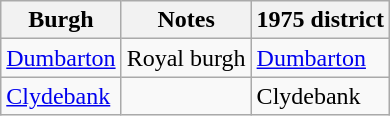<table class="wikitable">
<tr>
<th>Burgh</th>
<th>Notes</th>
<th>1975 district</th>
</tr>
<tr>
<td><a href='#'>Dumbarton</a></td>
<td>Royal burgh</td>
<td><a href='#'>Dumbarton</a></td>
</tr>
<tr>
<td><a href='#'>Clydebank</a></td>
<td></td>
<td>Clydebank</td>
</tr>
</table>
